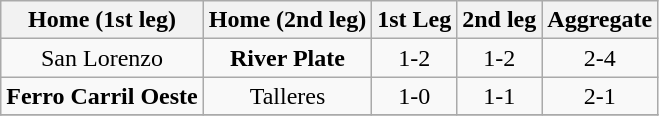<table class="wikitable" style="text-align: center;">
<tr>
<th>Home (1st leg)</th>
<th>Home (2nd leg)</th>
<th>1st Leg</th>
<th>2nd leg</th>
<th>Aggregate</th>
</tr>
<tr>
<td>San Lorenzo</td>
<td><strong>River Plate</strong></td>
<td>1-2</td>
<td>1-2</td>
<td>2-4</td>
</tr>
<tr>
<td><strong>Ferro Carril Oeste</strong></td>
<td>Talleres</td>
<td>1-0</td>
<td>1-1</td>
<td>2-1</td>
</tr>
<tr>
</tr>
</table>
